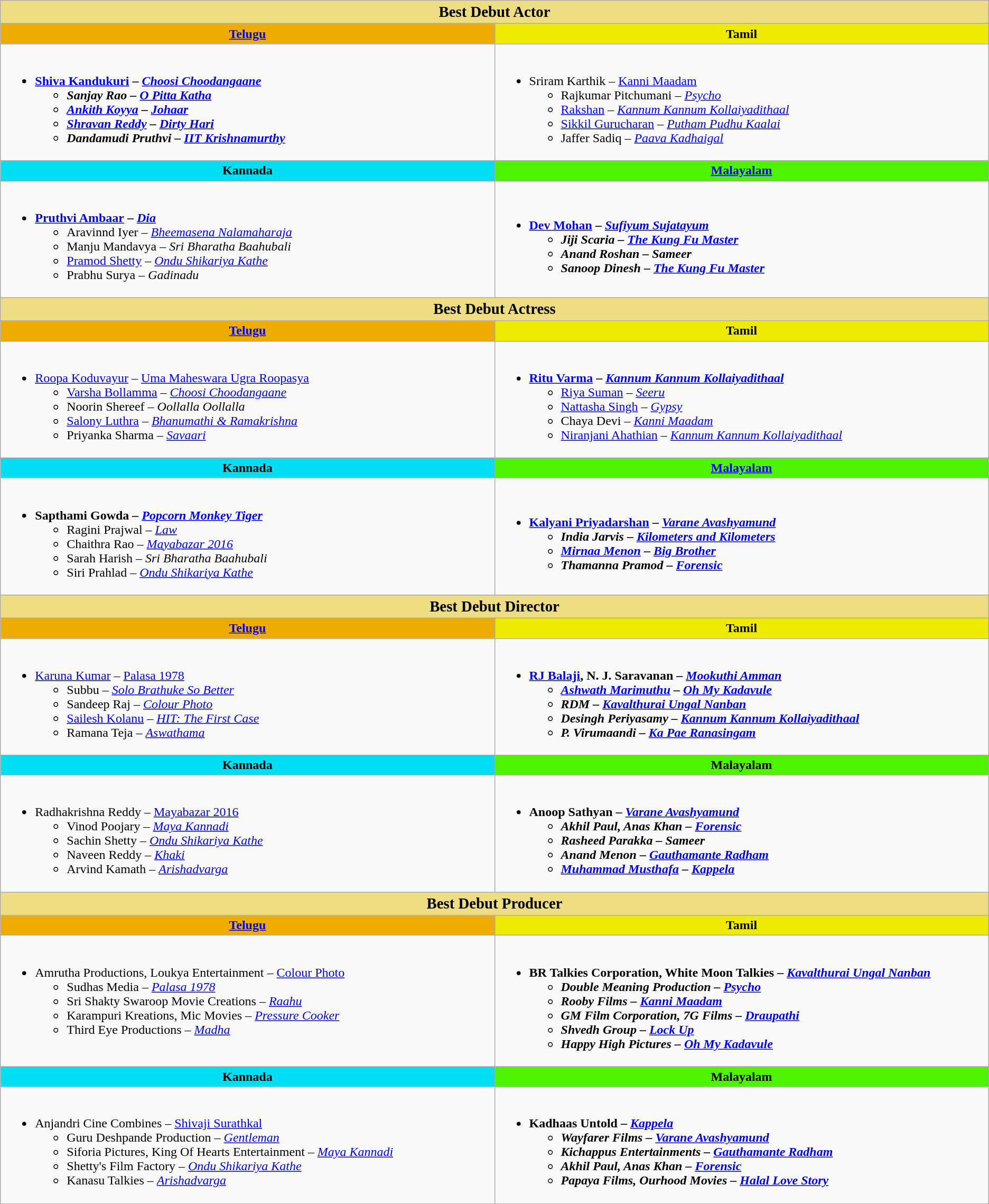<table class="wikitable" |>
<tr>
<th colspan="2" ! style="background:#eedd82; width:3000px; text-align:center;"><big><strong>Best Debut Actor</strong></big></th>
</tr>
<tr>
<th ! style="background:#efac00; width:50%; text-align:center;"><a href='#'>Telugu</a></th>
<th ! style="background:#efeb00; width:50%; text-align:center;">Tamil</th>
</tr>
<tr>
<td valign="top"><br><ul><li><strong><a href='#'>Shiva Kandukuri</a></strong> <strong>– <em><a href='#'>Choosi Choodangaane</a><strong><em><ul><li>Sanjay Rao – </em><a href='#'>O Pitta Katha</a><em></li><li><a href='#'>Ankith Koyya</a> – </em><a href='#'>Johaar</a><em></li><li><a href='#'>Shravan Reddy</a> – </em><a href='#'>Dirty Hari</a><em></li><li>Dandamudi Pruthvi – </em><a href='#'>IIT Krishnamurthy</a><em></li></ul></li></ul></td>
<td valign="top"><br><ul><li></strong>Sriram Karthik<strong> </strong>– </em><a href='#'>Kanni Maadam</a></em></strong><ul><li>Rajkumar Pitchumani – <a href='#'><em>Psycho</em></a></li><li><a href='#'>Rakshan</a> – <em><a href='#'>Kannum Kannum Kollaiyadithaal</a></em></li><li><a href='#'>Sikkil Gurucharan</a> – <em><a href='#'>Putham Pudhu Kaalai</a></em></li><li>Jaffer Sadiq – <em><a href='#'>Paava Kadhaigal</a></em></li></ul></li></ul></td>
</tr>
<tr>
<th ! style="background:#00def3; text-align:center;">Kannada</th>
<th ! style="background:#4df300; text-align:center;"><a href='#'>Malayalam</a></th>
</tr>
<tr>
<td><br><ul><li><strong><a href='#'>Pruthvi Ambaar</a></strong> <strong>– <a href='#'><em>Dia</em></a></strong><ul><li>Aravinnd Iyer – <em><a href='#'>Bheemasena Nalamaharaja</a></em></li><li>Manju Mandavya – <em>Sri Bharatha Baahubali</em></li><li><a href='#'>Pramod Shetty</a> – <em><a href='#'>Ondu Shikariya Kathe</a></em></li><li>Prabhu Surya – <em>Gadinadu</em></li></ul></li></ul></td>
<td><br><ul><li><strong><a href='#'>Dev Mohan</a></strong> <strong>– <em><a href='#'>Sufiyum Sujatayum</a><strong><em><ul><li>Jiji Scaria – </em><a href='#'>The Kung Fu Master</a><em></li><li>Anand Roshan – </em>Sameer<em></li><li>Sanoop Dinesh – </em><a href='#'>The Kung Fu Master</a><em></li></ul></li></ul></td>
</tr>
<tr>
<th colspan="2" ! style="background:#eedd82; text-align:center;"><big></strong>Best Debut Actress<strong></big></th>
</tr>
<tr>
<th ! style="background:#efac00; text-align:center;"><a href='#'>Telugu</a></th>
<th ! style="background:#efeb00; text-align:center;">Tamil</th>
</tr>
<tr>
<td valign="top"><br><ul><li></strong><a href='#'>Roopa Koduvayur</a><strong> </strong>– </em><a href='#'>Uma Maheswara Ugra Roopasya</a></em></strong><ul><li><a href='#'>Varsha Bollamma</a> – <em><a href='#'>Choosi Choodangaane</a></em></li><li>Noorin Shereef – <em>Oollalla Oollalla</em></li><li><a href='#'>Salony Luthra</a> – <em><a href='#'>Bhanumathi & Ramakrishna</a></em></li><li>Priyanka Sharma – <a href='#'><em>Savaari</em></a></li></ul></li></ul></td>
<td valign="top"><br><ul><li><strong><a href='#'>Ritu Varma</a></strong> <strong>–</strong> <strong><em><a href='#'>Kannum Kannum Kollaiyadithaal</a></em></strong><ul><li><a href='#'>Riya Suman</a> – <em><a href='#'>Seeru</a></em></li><li><a href='#'>Nattasha Singh</a> – <a href='#'><em>Gypsy</em></a></li><li>Chaya Devi – <em><a href='#'>Kanni Maadam</a></em></li><li><a href='#'>Niranjani Ahathian</a> – <em><a href='#'>Kannum Kannum Kollaiyadithaal</a></em></li></ul></li></ul></td>
</tr>
<tr>
<th ! style="background:#00def3; text-align:center;">Kannada</th>
<th ! style="background:#4df300; text-align:center;"><a href='#'>Malayalam</a></th>
</tr>
<tr>
<td><br><ul><li><strong>Sapthami Gowda</strong> <strong><em>– <a href='#'>Popcorn Monkey Tiger</a></em></strong><ul><li>Ragini Prajwal – <em><a href='#'>Law</a></em></li><li>Chaithra Rao – <em><a href='#'>Mayabazar 2016</a></em></li><li>Sarah Harish – <em>Sri Bharatha Baahubali</em></li><li>Siri Prahlad – <em><a href='#'>Ondu Shikariya Kathe</a></em></li></ul></li></ul></td>
<td><br><ul><li><strong><a href='#'>Kalyani Priyadarshan</a></strong> <strong>– <em><a href='#'>Varane Avashyamund</a><strong><em><ul><li>India Jarvis – </em><a href='#'>Kilometers and Kilometers</a><em></li><li><a href='#'>Mirnaa Menon</a> – <a href='#'></em>Big Brother<em></a></li><li>Thamanna Pramod – <a href='#'></em>Forensic<em></a></li></ul></li></ul></td>
</tr>
<tr>
<th colspan="2" ! style="background:#eedd82; text-align:center;"><big></strong>Best Debut Director<strong></big></th>
</tr>
<tr>
<th ! style="background:#efac00; text-align:center;"><a href='#'>Telugu</a></th>
<th ! style="background:#efeb00; text-align:center;">Tamil</th>
</tr>
<tr>
<td valign="top"><br><ul><li></strong><a href='#'>Karuna Kumar</a><strong> </strong>– </em><a href='#'>Palasa 1978</a></em></strong><ul><li>Subbu – <em><a href='#'>Solo Brathuke So Better</a></em></li><li>Sandeep Raj – <em><a href='#'>Colour Photo</a></em></li><li><a href='#'>Sailesh Kolanu</a> – <em><a href='#'>HIT: The First Case</a></em></li><li>Ramana Teja – <a href='#'><em>Aswathama</em></a></li></ul></li></ul></td>
<td valign="top"><br><ul><li><strong><a href='#'>RJ Balaji</a>, N. J. Saravanan – <em><a href='#'>Mookuthi Amman</a><strong><em><ul><li><a href='#'>Ashwath Marimuthu</a> – </em><a href='#'>Oh My Kadavule</a><em></li><li>RDM – </em><a href='#'>Kavalthurai Ungal Nanban</a><em></li><li>Desingh Periyasamy – </em><a href='#'>Kannum Kannum Kollaiyadithaal</a><em></li><li>P. Virumaandi – </em><a href='#'>Ka Pae Ranasingam</a><em></li></ul></li></ul></td>
</tr>
<tr>
<th ! style="background:#00def3; text-align:center;">Kannada</th>
<th ! style="background:#4df300; text-align:center;">Malayalam</th>
</tr>
<tr>
<td><br><ul><li></strong>Radhakrishna Reddy<strong> </strong>– </em><a href='#'>Mayabazar 2016</a></em></strong><ul><li>Vinod Poojary – <a href='#'><em>Maya Kannadi</em></a></li><li>Sachin Shetty – <em><a href='#'>Ondu Shikariya Kathe</a></em></li><li>Naveen Reddy – <a href='#'><em>Khaki</em></a></li><li>Arvind Kamath – <em><a href='#'>Arishadvarga</a></em></li></ul></li></ul></td>
<td><br><ul><li><strong>Anoop Sathyan</strong> <strong>– <em><a href='#'>Varane Avashyamund</a><strong><em><ul><li>Akhil Paul, Anas Khan – <a href='#'></em>Forensic<em></a></li><li>Rasheed Parakka – </em>Sameer<em></li><li>Anand Menon – </em><a href='#'>Gauthamante Radham</a><em></li><li><a href='#'>Muhammad Musthafa</a> – </em><a href='#'>Kappela</a><em></li></ul></li></ul></td>
</tr>
<tr>
<th colspan="2" ! style="background:#eedd82; text-align:center;"><big></strong>Best Debut Producer<strong></big></th>
</tr>
<tr>
<th ! style="background:#efac00; text-align:center;"><a href='#'>Telugu</a></th>
<th ! style="background:#efeb00; text-align:center;">Tamil</th>
</tr>
<tr>
<td valign="top"><br><ul><li></strong>Amrutha Productions, Loukya Entertainment<strong> </strong>– </em><a href='#'>Colour Photo</a></em></strong><ul><li>Sudhas Media – <em><a href='#'>Palasa 1978</a></em></li><li>Sri Shakty Swaroop Movie Creations – <em><a href='#'>Raahu</a></em></li><li>Karampuri Kreations, Mic Movies – <a href='#'><em>Pressure Cooker</em></a></li><li>Third Eye Productions – <a href='#'><em>Madha</em></a></li></ul></li></ul></td>
<td valign="top"><br><ul><li><strong>BR Talkies Corporation, White Moon Talkies – <em><a href='#'>Kavalthurai Ungal Nanban</a><strong><em><ul><li>Double Meaning Production – <a href='#'></em>Psycho<em></a></li><li>Rooby Films – </em><a href='#'>Kanni Maadam</a><em></li><li>GM Film Corporation, 7G Films – <a href='#'></em>Draupathi<em></a></li><li>Shvedh Group – <a href='#'></em>Lock Up<em></a></li><li>Happy High Pictures – </em><a href='#'>Oh My Kadavule</a><em></li></ul></li></ul></td>
</tr>
<tr>
<th ! style="background:#00def3; text-align:center;">Kannada</th>
<th ! style="background:#4df300; text-align:center;">Malayalam</th>
</tr>
<tr>
<td><br><ul><li></strong>Anjandri Cine Combines<strong> </strong>– </em><a href='#'>Shivaji Surathkal</a></em></strong><ul><li>Guru Deshpande Production – <a href='#'><em>Gentleman</em></a></li><li>Siforia Pictures, King Of Hearts Entertainment – <a href='#'><em>Maya Kannadi</em></a></li><li>Shetty's Film Factory – <em><a href='#'>Ondu Shikariya Kathe</a></em></li><li>Kanasu Talkies – <em><a href='#'>Arishadvarga</a></em></li></ul></li></ul></td>
<td><br><ul><li><strong>Kadhaas Untold</strong> <strong>– <em><a href='#'>Kappela</a><strong><em><ul><li>Wayfarer Films – </em><a href='#'>Varane Avashyamund</a><em></li><li>Kichappus Entertainments – </em><a href='#'>Gauthamante Radham</a><em></li><li>Akhil Paul, Anas Khan – <a href='#'></em>Forensic<em></a></li><li>Papaya Films, Ourhood Movies – </em><a href='#'>Halal Love Story</a><em></li></ul></li></ul></td>
</tr>
</table>
